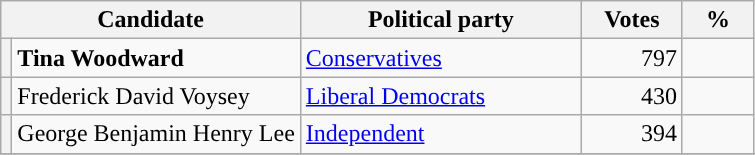<table class="wikitable">
<tr>
<th valign=top colspan="2" style="width: 180px">Candidate</th>
<th valign=top style="width: 180px">Political party</th>
<th valign=top style="width: 60px">Votes</th>
<th valign=top style="width: 40px">%</th>
</tr>
<tr>
<th style="background-color: "></th>
<td><strong>Tina Woodward</strong></td>
<td><a href='#'>Conservatives</a></td>
<td align="right">797</td>
<td align="right"></td>
</tr>
<tr>
<th style="background-color: "></th>
<td>Frederick David Voysey</td>
<td><a href='#'>Liberal Democrats</a></td>
<td align="right">430</td>
<td align="right"></td>
</tr>
<tr>
<th style="background-color: "></th>
<td>George Benjamin Henry Lee</td>
<td><a href='#'>Independent</a></td>
<td align="right">394</td>
<td align="right"></td>
</tr>
<tr>
</tr>
</table>
